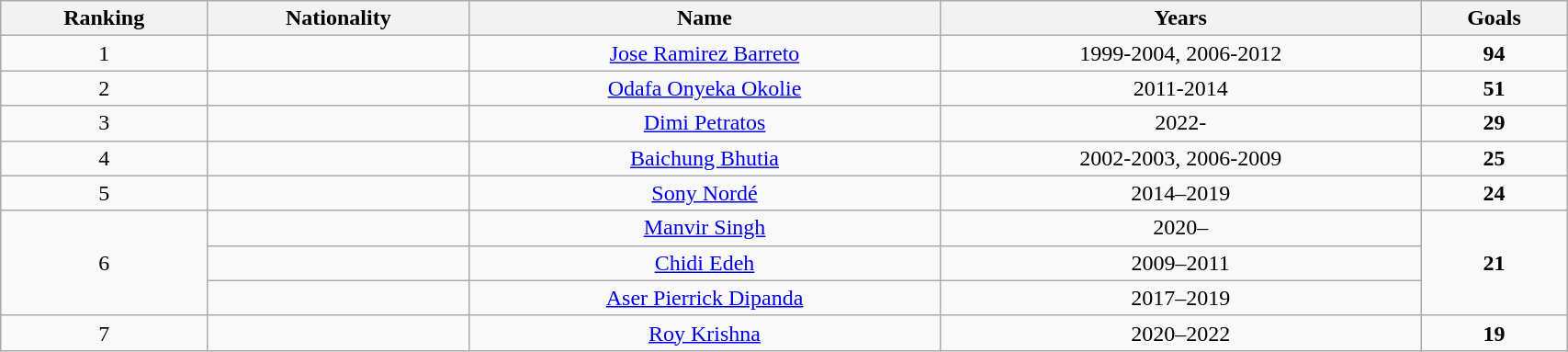<table class="wikitable sortable" style=text-align:center;width:90%>
<tr>
<th>Ranking</th>
<th>Nationality</th>
<th>Name</th>
<th>Years</th>
<th>Goals</th>
</tr>
<tr>
<td>1</td>
<td align=left></td>
<td><a href='#'>Jose Ramirez Barreto</a></td>
<td>1999-2004, 2006-2012</td>
<td><strong>94</strong></td>
</tr>
<tr>
<td>2</td>
<td align=left></td>
<td><a href='#'>Odafa Onyeka Okolie</a></td>
<td>2011-2014</td>
<td><strong>51</strong></td>
</tr>
<tr>
<td>3</td>
<td align=left></td>
<td><a href='#'>Dimi Petratos</a></td>
<td>2022-</td>
<td><strong>29</strong></td>
</tr>
<tr>
<td>4</td>
<td align=left></td>
<td><a href='#'>Baichung Bhutia</a></td>
<td>2002-2003, 2006-2009</td>
<td><strong>25</strong></td>
</tr>
<tr>
<td>5</td>
<td align=left></td>
<td><a href='#'>Sony Nordé</a></td>
<td>2014–2019</td>
<td><strong>24</strong></td>
</tr>
<tr>
<td rowspan=3>6</td>
<td align=left></td>
<td><a href='#'>Manvir Singh</a></td>
<td>2020–</td>
<td rowspan="3"><strong>21</strong></td>
</tr>
<tr>
<td align=left></td>
<td><a href='#'>Chidi Edeh</a></td>
<td>2009–2011</td>
</tr>
<tr>
<td align=left></td>
<td><a href='#'>Aser Pierrick Dipanda</a></td>
<td>2017–2019</td>
</tr>
<tr>
<td>7</td>
<td align=left></td>
<td><a href='#'>Roy Krishna</a></td>
<td>2020–2022</td>
<td><strong>19</strong></td>
</tr>
</table>
